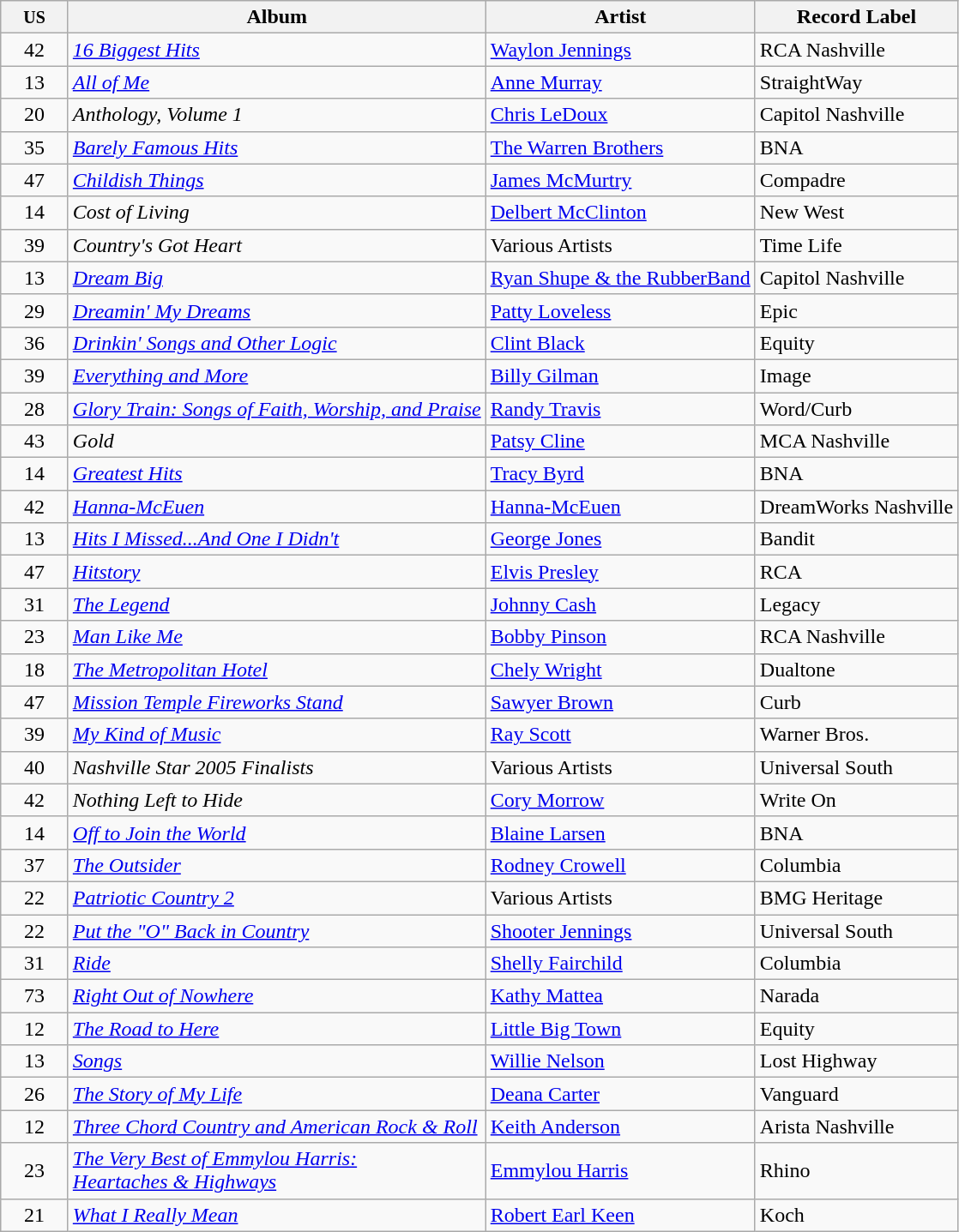<table class="wikitable sortable">
<tr>
<th width=45><small>US</small></th>
<th>Album</th>
<th>Artist</th>
<th>Record Label</th>
</tr>
<tr>
<td align="center">42</td>
<td><em><a href='#'>16 Biggest Hits</a></em></td>
<td><a href='#'>Waylon Jennings</a></td>
<td>RCA Nashville</td>
</tr>
<tr>
<td align="center">13</td>
<td><em><a href='#'>All of Me</a></em></td>
<td><a href='#'>Anne Murray</a></td>
<td>StraightWay</td>
</tr>
<tr>
<td align="center">20</td>
<td><em>Anthology, Volume 1</em></td>
<td><a href='#'>Chris LeDoux</a></td>
<td>Capitol Nashville</td>
</tr>
<tr>
<td align="center">35</td>
<td><em><a href='#'>Barely Famous Hits</a></em></td>
<td><a href='#'>The Warren Brothers</a></td>
<td>BNA</td>
</tr>
<tr>
<td align="center">47</td>
<td><em><a href='#'>Childish Things</a></em></td>
<td><a href='#'>James McMurtry</a></td>
<td>Compadre</td>
</tr>
<tr>
<td align="center">14</td>
<td><em>Cost of Living</em></td>
<td><a href='#'>Delbert McClinton</a></td>
<td>New West</td>
</tr>
<tr>
<td align="center">39</td>
<td><em>Country's Got Heart</em></td>
<td>Various Artists</td>
<td>Time Life</td>
</tr>
<tr>
<td align="center">13</td>
<td><em><a href='#'>Dream Big</a></em></td>
<td><a href='#'>Ryan Shupe & the RubberBand</a></td>
<td>Capitol Nashville</td>
</tr>
<tr>
<td align="center">29</td>
<td><em><a href='#'>Dreamin' My Dreams</a></em></td>
<td><a href='#'>Patty Loveless</a></td>
<td>Epic</td>
</tr>
<tr>
<td align="center">36</td>
<td><em><a href='#'>Drinkin' Songs and Other Logic</a></em></td>
<td><a href='#'>Clint Black</a></td>
<td>Equity</td>
</tr>
<tr>
<td align="center">39</td>
<td><em><a href='#'>Everything and More</a></em></td>
<td><a href='#'>Billy Gilman</a></td>
<td>Image</td>
</tr>
<tr>
<td align="center">28</td>
<td><em><a href='#'>Glory Train: Songs of Faith, Worship, and Praise</a></em></td>
<td><a href='#'>Randy Travis</a></td>
<td>Word/Curb</td>
</tr>
<tr>
<td align="center">43</td>
<td><em>Gold</em></td>
<td><a href='#'>Patsy Cline</a></td>
<td>MCA Nashville</td>
</tr>
<tr>
<td align="center">14</td>
<td><em><a href='#'>Greatest Hits</a></em></td>
<td><a href='#'>Tracy Byrd</a></td>
<td>BNA</td>
</tr>
<tr>
<td align="center">42</td>
<td><em><a href='#'>Hanna-McEuen</a></em></td>
<td><a href='#'>Hanna-McEuen</a></td>
<td>DreamWorks Nashville</td>
</tr>
<tr>
<td align="center">13</td>
<td><em><a href='#'>Hits I Missed...And One I Didn't</a></em></td>
<td><a href='#'>George Jones</a></td>
<td>Bandit</td>
</tr>
<tr>
<td align="center">47</td>
<td><em><a href='#'>Hitstory</a></em></td>
<td><a href='#'>Elvis Presley</a></td>
<td>RCA</td>
</tr>
<tr>
<td align="center">31</td>
<td><em><a href='#'>The Legend</a></em></td>
<td><a href='#'>Johnny Cash</a></td>
<td>Legacy</td>
</tr>
<tr>
<td align="center">23</td>
<td><em><a href='#'>Man Like Me</a></em></td>
<td><a href='#'>Bobby Pinson</a></td>
<td>RCA Nashville</td>
</tr>
<tr>
<td align="center">18</td>
<td><em><a href='#'>The Metropolitan Hotel</a></em></td>
<td><a href='#'>Chely Wright</a></td>
<td>Dualtone</td>
</tr>
<tr>
<td align="center">47</td>
<td><em><a href='#'>Mission Temple Fireworks Stand</a></em></td>
<td><a href='#'>Sawyer Brown</a></td>
<td>Curb</td>
</tr>
<tr>
<td align="center">39</td>
<td><em><a href='#'>My Kind of Music</a></em></td>
<td><a href='#'>Ray Scott</a></td>
<td>Warner Bros.</td>
</tr>
<tr>
<td align="center">40</td>
<td><em>Nashville Star 2005 Finalists</em></td>
<td>Various Artists</td>
<td>Universal South</td>
</tr>
<tr>
<td align="center">42</td>
<td><em>Nothing Left to Hide</em></td>
<td><a href='#'>Cory Morrow</a></td>
<td>Write On</td>
</tr>
<tr>
<td align="center">14</td>
<td><em><a href='#'>Off to Join the World</a></em></td>
<td><a href='#'>Blaine Larsen</a></td>
<td>BNA</td>
</tr>
<tr>
<td align="center">37</td>
<td><em><a href='#'>The Outsider</a></em></td>
<td><a href='#'>Rodney Crowell</a></td>
<td>Columbia</td>
</tr>
<tr>
<td align="center">22</td>
<td><em><a href='#'>Patriotic Country 2</a></em></td>
<td>Various Artists</td>
<td>BMG Heritage</td>
</tr>
<tr>
<td align="center">22</td>
<td><em><a href='#'>Put the "O" Back in Country</a></em></td>
<td><a href='#'>Shooter Jennings</a></td>
<td>Universal South</td>
</tr>
<tr>
<td align="center">31</td>
<td><em><a href='#'>Ride</a></em></td>
<td><a href='#'>Shelly Fairchild</a></td>
<td>Columbia</td>
</tr>
<tr>
<td align="center">73</td>
<td><em><a href='#'>Right Out of Nowhere</a></em></td>
<td><a href='#'>Kathy Mattea</a></td>
<td>Narada</td>
</tr>
<tr>
<td align="center">12</td>
<td><em><a href='#'>The Road to Here</a></em></td>
<td><a href='#'>Little Big Town</a></td>
<td>Equity</td>
</tr>
<tr>
<td align="center">13</td>
<td><em><a href='#'>Songs</a></em></td>
<td><a href='#'>Willie Nelson</a></td>
<td>Lost Highway</td>
</tr>
<tr>
<td align="center">26</td>
<td><em><a href='#'>The Story of My Life</a></em></td>
<td><a href='#'>Deana Carter</a></td>
<td>Vanguard</td>
</tr>
<tr>
<td align="center">12</td>
<td><em><a href='#'>Three Chord Country and American Rock & Roll</a></em></td>
<td><a href='#'>Keith Anderson</a></td>
<td>Arista Nashville</td>
</tr>
<tr>
<td align="center">23</td>
<td><em><a href='#'>The Very Best of Emmylou Harris:<br>Heartaches & Highways</a></em></td>
<td><a href='#'>Emmylou Harris</a></td>
<td>Rhino</td>
</tr>
<tr>
<td align="center">21</td>
<td><em><a href='#'>What I Really Mean</a></em></td>
<td><a href='#'>Robert Earl Keen</a></td>
<td>Koch</td>
</tr>
</table>
